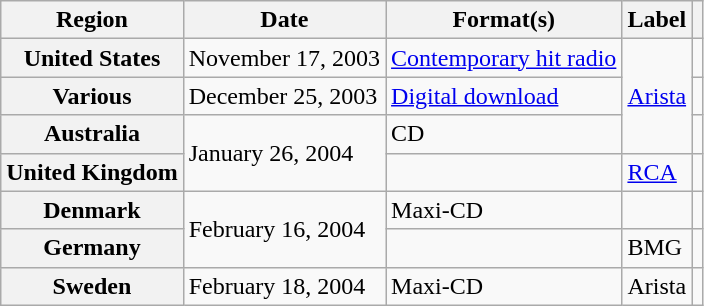<table class="wikitable plainrowheaders">
<tr>
<th scope="col">Region</th>
<th scope="col">Date</th>
<th scope="col">Format(s)</th>
<th scope="col">Label</th>
<th scope="col"></th>
</tr>
<tr>
<th scope="row">United States</th>
<td>November 17, 2003</td>
<td><a href='#'>Contemporary hit radio</a></td>
<td rowspan="3"><a href='#'>Arista</a></td>
<td></td>
</tr>
<tr>
<th scope="row">Various</th>
<td>December 25, 2003</td>
<td><a href='#'>Digital download</a> </td>
<td></td>
</tr>
<tr>
<th scope="row">Australia</th>
<td rowspan="2">January 26, 2004</td>
<td>CD</td>
<td></td>
</tr>
<tr>
<th scope="row">United Kingdom</th>
<td></td>
<td><a href='#'>RCA</a></td>
<td></td>
</tr>
<tr>
<th scope="row">Denmark</th>
<td rowspan="2">February 16, 2004</td>
<td>Maxi-CD</td>
<td></td>
<td></td>
</tr>
<tr>
<th scope="row">Germany</th>
<td></td>
<td>BMG</td>
<td></td>
</tr>
<tr>
<th scope="row">Sweden</th>
<td>February 18, 2004</td>
<td>Maxi-CD</td>
<td>Arista</td>
<td></td>
</tr>
</table>
